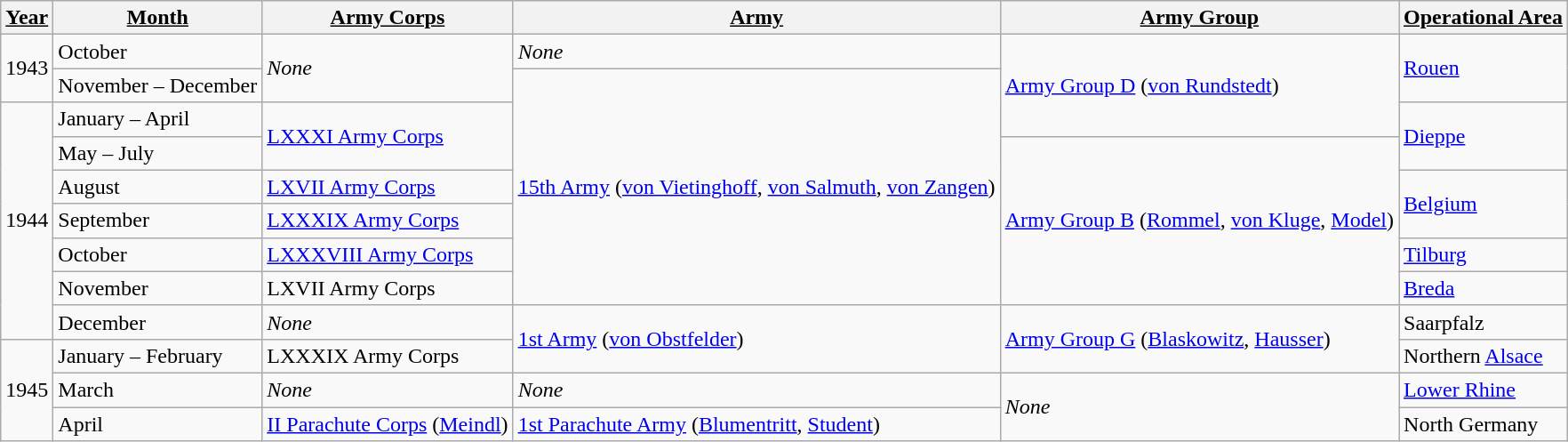<table class="wikitable">
<tr>
<th><u>Year</u></th>
<th><u>Month</u></th>
<th><u>Army Corps</u></th>
<th><u>Army</u></th>
<th><u>Army Group</u></th>
<th><u>Operational Area</u></th>
</tr>
<tr>
<td rowspan="2">1943</td>
<td>October</td>
<td rowspan="2"><em>None</em></td>
<td><em>None</em></td>
<td rowspan="3"><a href='#'>Army Group D</a> (<a href='#'>von Rundstedt</a>)</td>
<td rowspan="2"><a href='#'>Rouen</a></td>
</tr>
<tr>
<td>November – December</td>
<td rowspan="7"><a href='#'>15th Army</a> (<a href='#'>von Vietinghoff</a>, <a href='#'>von Salmuth</a>, <a href='#'>von Zangen</a>)</td>
</tr>
<tr>
<td rowspan="7">1944</td>
<td>January – April</td>
<td rowspan="2"><a href='#'>LXXXI Army Corps</a></td>
<td rowspan="2"><a href='#'>Dieppe</a></td>
</tr>
<tr>
<td>May – July</td>
<td rowspan="5"><a href='#'>Army Group B</a> (<a href='#'>Rommel</a>, <a href='#'>von Kluge</a>, <a href='#'>Model</a>)</td>
</tr>
<tr>
<td>August</td>
<td><a href='#'>LXVII Army Corps</a></td>
<td rowspan="2"><a href='#'>Belgium</a></td>
</tr>
<tr>
<td>September</td>
<td><a href='#'>LXXXIX Army Corps</a></td>
</tr>
<tr>
<td>October</td>
<td><a href='#'>LXXXVIII Army Corps</a></td>
<td><a href='#'>Tilburg</a></td>
</tr>
<tr>
<td>November</td>
<td>LXVII Army Corps</td>
<td><a href='#'>Breda</a></td>
</tr>
<tr>
<td>December</td>
<td><em>None</em></td>
<td rowspan="2"><a href='#'>1st Army</a> (<a href='#'>von Obstfelder</a>)</td>
<td rowspan="2"><a href='#'>Army Group G</a> (<a href='#'>Blaskowitz</a>, <a href='#'>Hausser</a>)</td>
<td>Saarpfalz</td>
</tr>
<tr>
<td rowspan="3">1945</td>
<td>January – February</td>
<td>LXXXIX Army Corps</td>
<td>Northern <a href='#'>Alsace</a></td>
</tr>
<tr>
<td>March</td>
<td><em>None</em></td>
<td><em>None</em></td>
<td rowspan="2"><em>None</em></td>
<td><a href='#'>Lower Rhine</a></td>
</tr>
<tr>
<td>April</td>
<td><a href='#'>II Parachute Corps</a> (<a href='#'>Meindl</a>)</td>
<td><a href='#'>1st Parachute Army</a> (<a href='#'>Blumentritt</a>, <a href='#'>Student</a>)</td>
<td>North Germany</td>
</tr>
</table>
